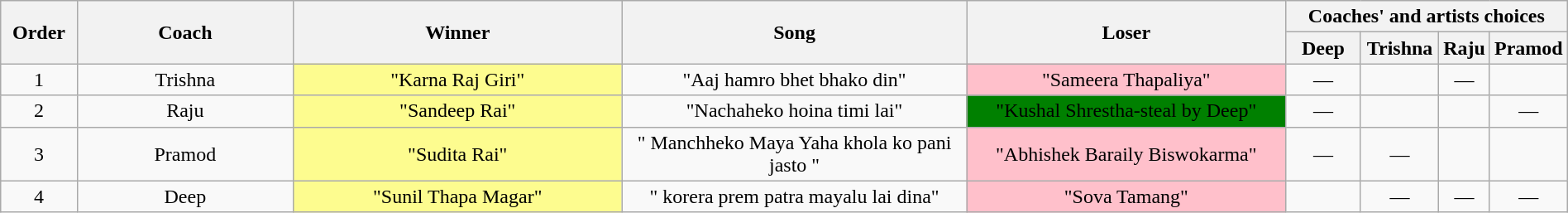<table class="wikitable plainrowheaders" style="text-align:center; width:100%;">
<tr>
<th scope="col" style="width:05%;" rowspan="2">Order</th>
<th scope="col" style="width:15%;" rowspan="2">Coach</th>
<th scope="col" style="width:23%;" rowspan="2">Winner</th>
<th scope="col" style="width:24%;" rowspan="2">Song</th>
<th scope="col" style="width:22%;" rowspan="2">Loser</th>
<th scope="col" style="width:20%;" colspan="4">Coaches' and artists choices</th>
</tr>
<tr>
<th scope="col" style="width:05%;">Deep</th>
<th scope="col" style="width:05%;">Trishna</th>
<th scope="col" style="width:05%;">Raju</th>
<th scope="col" style="width:05%;">Pramod</th>
</tr>
<tr>
<td scope="row">1</td>
<td>Trishna</td>
<td style="background:#fdfc8f;text-align:center;">"Karna Raj Giri"</td>
<td>"Aaj hamro bhet bhako din"</td>
<td style="background:pink;text-align:center;">"Sameera Thapaliya"</td>
<td>—</td>
<td></td>
<td>—</td>
</tr>
<tr>
<td scope="row">2</td>
<td>Raju</td>
<td style="background:#fdfc8f;text-align:center;">"Sandeep Rai"</td>
<td>"Nachaheko hoina timi lai"</td>
<td style="background:green;text-align:center;">"Kushal Shrestha-steal by Deep"</td>
<td>—</td>
<td></td>
<td></td>
<td>—</td>
</tr>
<tr>
<td scope="row">3</td>
<td>Pramod</td>
<td style="background:#fdfc8f;text-align:center;">"Sudita Rai"</td>
<td>" Manchheko Maya Yaha khola ko pani jasto "</td>
<td style="background:pink;text-align:center;">"Abhishek Baraily Biswokarma"</td>
<td>—</td>
<td>—</td>
<td></td>
</tr>
<tr>
<td scope="row">4</td>
<td>Deep</td>
<td style="background:#fdfc8f;text-align:center;">"Sunil Thapa Magar"</td>
<td>" korera prem patra mayalu lai dina"</td>
<td style="background:pink;text-align:center;">"Sova Tamang"</td>
<td></td>
<td>—</td>
<td>—</td>
<td>—</td>
</tr>
</table>
